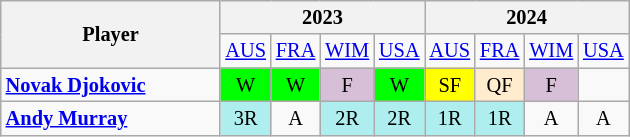<table class=wikitable style=text-align:center;font-size:85%>
<tr>
<th rowspan=2 style=width:140px>Player</th>
<th colspan=4>2023</th>
<th colspan=4>2024</th>
</tr>
<tr>
<td><a href='#'>AUS</a></td>
<td><a href='#'>FRA</a></td>
<td><a href='#'>WIM</a></td>
<td><a href='#'>USA</a></td>
<td><a href='#'>AUS</a></td>
<td><a href='#'>FRA</a></td>
<td><a href='#'>WIM</a></td>
<td><a href='#'>USA</a></td>
</tr>
<tr>
<td align=left> <strong><a href='#'>Novak Djokovic</a></strong></td>
<td style=background:lime>W</td>
<td style=background:lime>W</td>
<td style=background:thistle>F</td>
<td style=background:lime>W</td>
<td style=background:yellow>SF</td>
<td style=background:#ffebcd>QF</td>
<td style=background:thistle>F</td>
<td></td>
</tr>
<tr>
<td align=left> <strong><a href='#'>Andy Murray</a></strong></td>
<td style=background:#afeeee>3R</td>
<td>A</td>
<td style=background:#afeeee>2R</td>
<td style=background:#afeeee>2R</td>
<td style=background:#afeeee>1R</td>
<td style=background:#afeeee>1R</td>
<td>A</td>
<td>A</td>
</tr>
</table>
